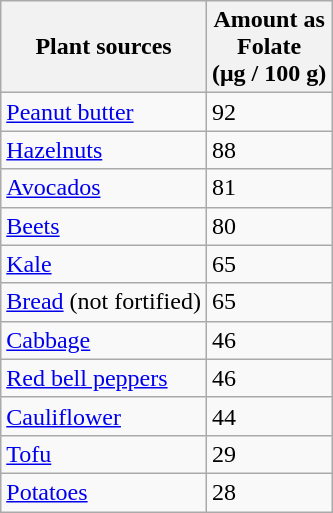<table class="wikitable">
<tr>
<th>Plant sources</th>
<th>Amount as<br>Folate<br> (μg / 100 g)</th>
</tr>
<tr>
<td><a href='#'>Peanut butter</a></td>
<td>92</td>
</tr>
<tr>
<td><a href='#'>Hazelnuts</a></td>
<td>88</td>
</tr>
<tr>
<td><a href='#'>Avocados</a></td>
<td>81</td>
</tr>
<tr>
<td><a href='#'>Beets</a></td>
<td>80</td>
</tr>
<tr>
<td><a href='#'>Kale</a></td>
<td>65</td>
</tr>
<tr>
<td><a href='#'>Bread</a> (not fortified)</td>
<td>65</td>
</tr>
<tr>
<td><a href='#'>Cabbage</a></td>
<td>46</td>
</tr>
<tr>
<td><a href='#'>Red bell peppers</a></td>
<td>46</td>
</tr>
<tr>
<td><a href='#'>Cauliflower</a></td>
<td>44</td>
</tr>
<tr>
<td><a href='#'>Tofu</a></td>
<td>29</td>
</tr>
<tr>
<td><a href='#'>Potatoes</a></td>
<td>28</td>
</tr>
</table>
